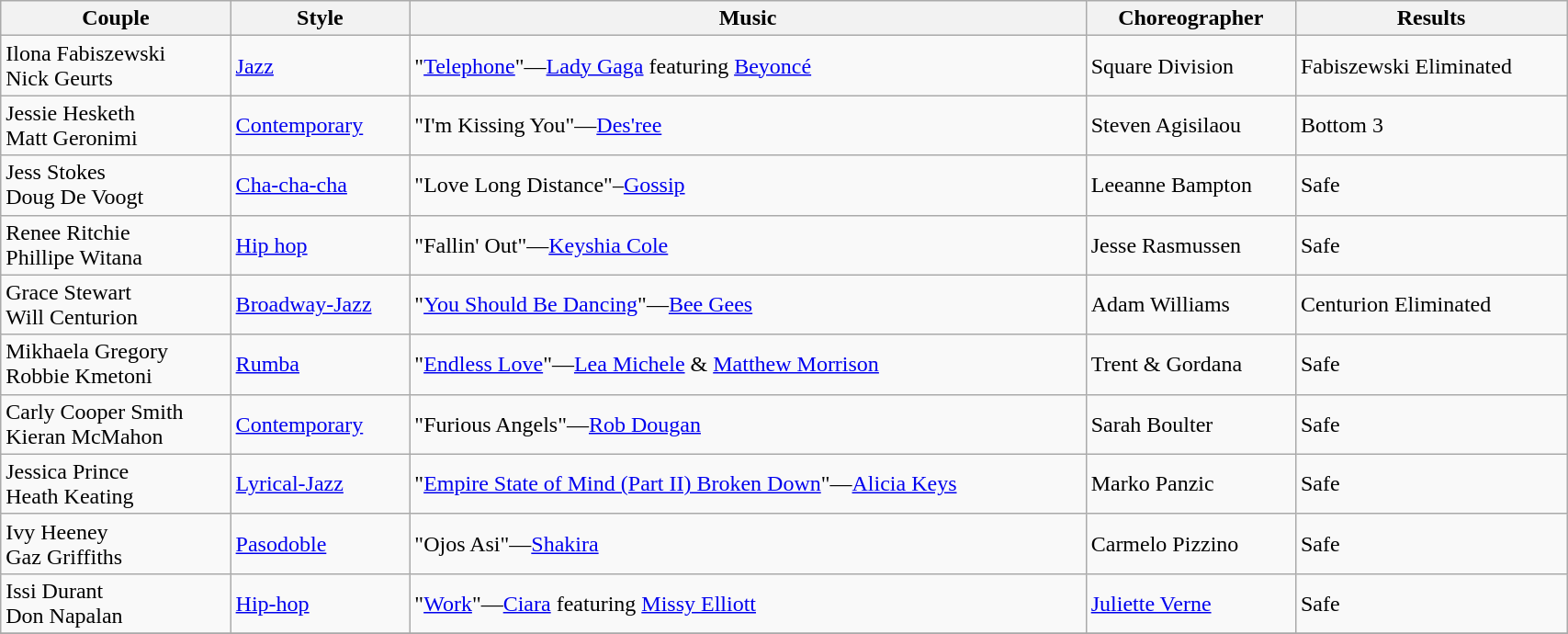<table class="wikitable" width="90%">
<tr>
<th>Couple</th>
<th>Style</th>
<th>Music</th>
<th>Choreographer</th>
<th>Results</th>
</tr>
<tr>
<td>Ilona Fabiszewski <br> Nick Geurts</td>
<td><a href='#'>Jazz</a></td>
<td>"<a href='#'>Telephone</a>"—<a href='#'>Lady Gaga</a> featuring <a href='#'>Beyoncé</a></td>
<td>Square Division</td>
<td>Fabiszewski Eliminated</td>
</tr>
<tr>
<td>Jessie Hesketh <br> Matt Geronimi</td>
<td><a href='#'>Contemporary</a></td>
<td>"I'm Kissing You"—<a href='#'>Des'ree</a></td>
<td>Steven Agisilaou</td>
<td>Bottom 3</td>
</tr>
<tr>
<td>Jess Stokes <br> Doug De Voogt</td>
<td><a href='#'>Cha-cha-cha</a></td>
<td>"Love Long Distance"–<a href='#'>Gossip</a></td>
<td>Leeanne Bampton</td>
<td>Safe</td>
</tr>
<tr>
<td>Renee Ritchie <br> Phillipe Witana</td>
<td><a href='#'>Hip hop</a></td>
<td>"Fallin' Out"—<a href='#'>Keyshia Cole</a></td>
<td>Jesse Rasmussen</td>
<td>Safe</td>
</tr>
<tr>
<td>Grace Stewart <br> Will Centurion</td>
<td><a href='#'>Broadway-Jazz</a></td>
<td>"<a href='#'>You Should Be Dancing</a>"—<a href='#'>Bee Gees</a></td>
<td>Adam Williams</td>
<td>Centurion Eliminated</td>
</tr>
<tr>
<td>Mikhaela Gregory <br> Robbie Kmetoni</td>
<td><a href='#'>Rumba</a></td>
<td>"<a href='#'>Endless Love</a>"—<a href='#'>Lea Michele</a> & <a href='#'>Matthew Morrison</a></td>
<td>Trent & Gordana</td>
<td>Safe</td>
</tr>
<tr>
<td>Carly Cooper Smith <br> Kieran McMahon</td>
<td><a href='#'>Contemporary</a></td>
<td>"Furious Angels"—<a href='#'>Rob Dougan</a></td>
<td>Sarah Boulter</td>
<td>Safe</td>
</tr>
<tr>
<td>Jessica Prince <br> Heath Keating</td>
<td><a href='#'>Lyrical-Jazz</a></td>
<td>"<a href='#'>Empire State of Mind (Part II) Broken Down</a>"—<a href='#'>Alicia Keys</a></td>
<td>Marko Panzic</td>
<td>Safe</td>
</tr>
<tr>
<td>Ivy Heeney <br> Gaz Griffiths</td>
<td><a href='#'>Pasodoble</a></td>
<td>"Ojos Asi"—<a href='#'>Shakira</a></td>
<td>Carmelo Pizzino</td>
<td>Safe</td>
</tr>
<tr>
<td>Issi Durant <br> Don Napalan</td>
<td><a href='#'>Hip-hop</a></td>
<td>"<a href='#'>Work</a>"—<a href='#'>Ciara</a> featuring <a href='#'>Missy Elliott</a></td>
<td><a href='#'>Juliette Verne</a></td>
<td>Safe</td>
</tr>
<tr>
</tr>
</table>
